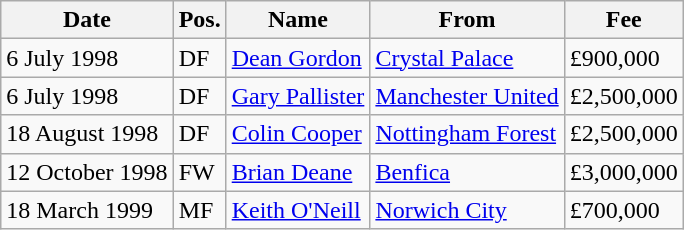<table class="wikitable">
<tr>
<th>Date</th>
<th>Pos.</th>
<th>Name</th>
<th>From</th>
<th>Fee</th>
</tr>
<tr>
<td>6 July 1998</td>
<td>DF</td>
<td><a href='#'>Dean Gordon</a></td>
<td><a href='#'>Crystal Palace</a></td>
<td>£900,000</td>
</tr>
<tr>
<td>6 July 1998</td>
<td>DF</td>
<td><a href='#'>Gary Pallister</a></td>
<td><a href='#'>Manchester United</a></td>
<td>£2,500,000</td>
</tr>
<tr>
<td>18 August 1998</td>
<td>DF</td>
<td><a href='#'>Colin Cooper</a></td>
<td><a href='#'>Nottingham Forest</a></td>
<td>£2,500,000</td>
</tr>
<tr>
<td>12 October 1998</td>
<td>FW</td>
<td><a href='#'>Brian Deane</a></td>
<td><a href='#'>Benfica</a></td>
<td>£3,000,000</td>
</tr>
<tr>
<td>18 March 1999</td>
<td>MF</td>
<td><a href='#'>Keith O'Neill</a></td>
<td><a href='#'>Norwich City</a></td>
<td>£700,000</td>
</tr>
</table>
